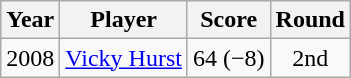<table class="wikitable">
<tr>
<th>Year</th>
<th>Player</th>
<th>Score</th>
<th>Round</th>
</tr>
<tr>
<td>2008</td>
<td><a href='#'>Vicky Hurst</a></td>
<td>64 (−8)</td>
<td align=center>2nd</td>
</tr>
</table>
